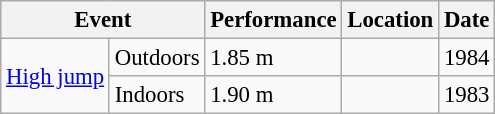<table class="wikitable" style="border-collapse: collapse; font-size: 95%;">
<tr>
<th colspan="2" scope="col">Event</th>
<th scope="col">Performance</th>
<th scope="col">Location</th>
<th scope="col">Date</th>
</tr>
<tr>
<td rowspan="2"><a href='#'>High jump</a></td>
<td>Outdoors</td>
<td>1.85 m</td>
<td></td>
<td>1984</td>
</tr>
<tr>
<td>Indoors</td>
<td>1.90 m</td>
<td></td>
<td>1983</td>
</tr>
</table>
